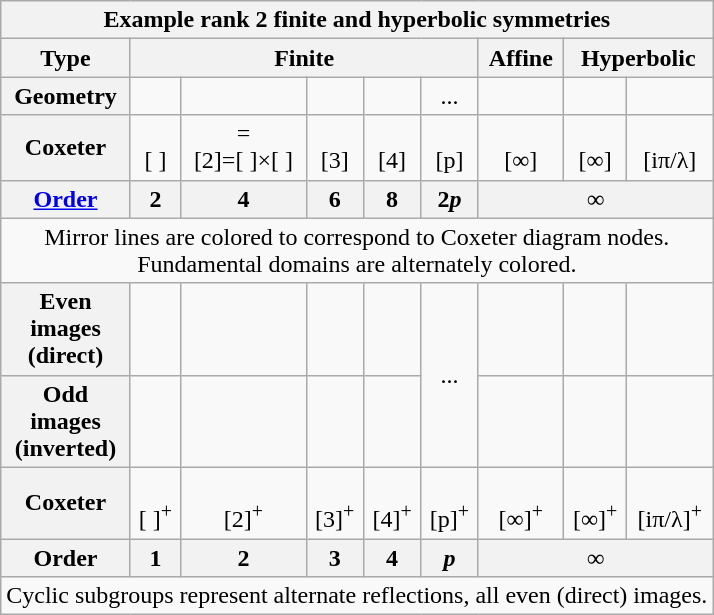<table class="wikitable collapsible collapsed">
<tr>
<th colspan=12>Example rank 2 finite and hyperbolic symmetries</th>
</tr>
<tr>
<th>Type</th>
<th colspan=5>Finite</th>
<th>Affine</th>
<th colspan=5>Hyperbolic</th>
</tr>
<tr align=center>
<th>Geometry</th>
<td></td>
<td></td>
<td></td>
<td></td>
<td>...</td>
<td></td>
<td></td>
<td></td>
</tr>
<tr align=center>
<th>Coxeter</th>
<td><br>[ ]</td>
<td> = <br>[2]=[ ]×[ ]</td>
<td><br>[3]</td>
<td><br>[4]</td>
<td><br>[p]</td>
<td><br>[∞]</td>
<td><br>[∞]</td>
<td><br>[iπ/λ]</td>
</tr>
<tr>
<th><a href='#'>Order</a></th>
<th>2</th>
<th>4</th>
<th>6</th>
<th>8</th>
<th>2<em>p</em></th>
<th colspan=3>∞</th>
</tr>
<tr align=center>
<td colspan=9>Mirror lines are colored to correspond to Coxeter diagram nodes.<br>Fundamental domains are alternately colored.</td>
</tr>
<tr align=center>
<th>Even<br>images<br>(direct)</th>
<td></td>
<td></td>
<td></td>
<td></td>
<td rowspan=2>...</td>
<td></td>
<td></td>
<td></td>
</tr>
<tr align=center>
<th>Odd<br>images<br>(inverted)</th>
<td></td>
<td></td>
<td></td>
<td></td>
<td></td>
<td></td>
<td></td>
</tr>
<tr align=center>
<th>Coxeter</th>
<td><br>[ ]<sup>+</sup></td>
<td><br>[2]<sup>+</sup></td>
<td><br>[3]<sup>+</sup></td>
<td><br>[4]<sup>+</sup></td>
<td><br>[p]<sup>+</sup></td>
<td><br>[∞]<sup>+</sup></td>
<td><br>[∞]<sup>+</sup></td>
<td><br>[iπ/λ]<sup>+</sup></td>
</tr>
<tr>
<th>Order</th>
<th>1</th>
<th>2</th>
<th>3</th>
<th>4</th>
<th><em>p</em></th>
<th colspan=3>∞</th>
</tr>
<tr align=center>
<td colspan=9>Cyclic subgroups represent alternate reflections, all even (direct) images.</td>
</tr>
</table>
